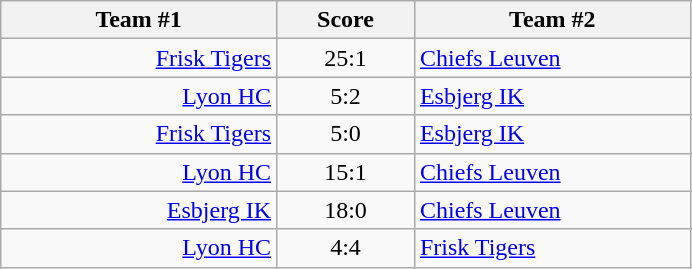<table class="wikitable" style="text-align: center;">
<tr>
<th width=22%>Team #1</th>
<th width=11%>Score</th>
<th width=22%>Team #2</th>
</tr>
<tr>
<td style="text-align: right;"><a href='#'>Frisk Tigers</a> </td>
<td>25:1</td>
<td style="text-align: left;"> <a href='#'>Chiefs Leuven</a></td>
</tr>
<tr>
<td style="text-align: right;"><a href='#'>Lyon HC</a> </td>
<td>5:2</td>
<td style="text-align: left;"> <a href='#'>Esbjerg IK</a></td>
</tr>
<tr>
<td style="text-align: right;"><a href='#'>Frisk Tigers</a> </td>
<td>5:0</td>
<td style="text-align: left;"> <a href='#'>Esbjerg IK</a></td>
</tr>
<tr>
<td style="text-align: right;"><a href='#'>Lyon HC</a> </td>
<td>15:1</td>
<td style="text-align: left;"> <a href='#'>Chiefs Leuven</a></td>
</tr>
<tr>
<td style="text-align: right;"><a href='#'>Esbjerg IK</a> </td>
<td>18:0</td>
<td style="text-align: left;"> <a href='#'>Chiefs Leuven</a></td>
</tr>
<tr>
<td style="text-align: right;"><a href='#'>Lyon HC</a> </td>
<td>4:4</td>
<td style="text-align: left;"> <a href='#'>Frisk Tigers</a></td>
</tr>
</table>
